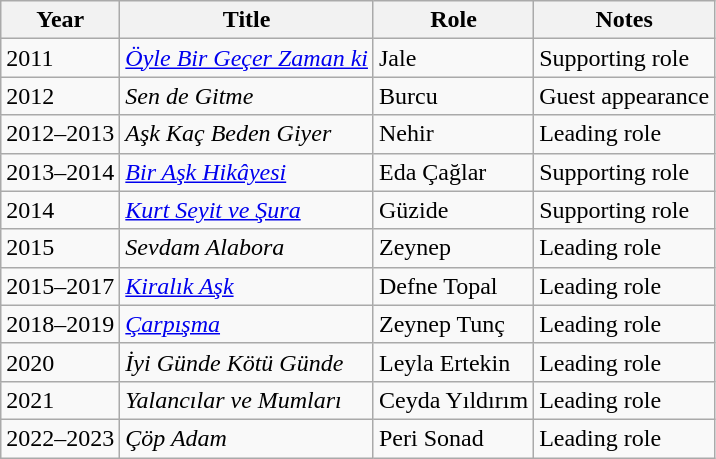<table class="wikitable sortable">
<tr>
<th scope="col">Year</th>
<th scope="col">Title</th>
<th scope="col">Role</th>
<th scope="col" class="unsortable">Notes</th>
</tr>
<tr>
<td>2011</td>
<td><em><a href='#'>Öyle Bir Geçer Zaman ki</a></em></td>
<td>Jale</td>
<td>Supporting role</td>
</tr>
<tr>
<td>2012</td>
<td><em>Sen de Gitme</em></td>
<td>Burcu</td>
<td>Guest appearance</td>
</tr>
<tr>
<td>2012–2013</td>
<td><em>Aşk Kaç Beden Giyer</em></td>
<td>Nehir</td>
<td>Leading role</td>
</tr>
<tr>
<td>2013–2014</td>
<td><em><a href='#'>Bir Aşk Hikâyesi</a></em></td>
<td>Eda Çağlar</td>
<td>Supporting role</td>
</tr>
<tr>
<td>2014</td>
<td><em><a href='#'>Kurt Seyit ve Şura</a></em></td>
<td>Güzide</td>
<td>Supporting role</td>
</tr>
<tr>
<td>2015</td>
<td><em>Sevdam Alabora</em></td>
<td>Zeynep</td>
<td>Leading role</td>
</tr>
<tr>
<td>2015–2017</td>
<td><em><a href='#'>Kiralık Aşk</a></em></td>
<td>Defne Topal</td>
<td>Leading role</td>
</tr>
<tr>
<td>2018–2019</td>
<td><em><a href='#'>Çarpışma</a></em></td>
<td>Zeynep Tunç</td>
<td>Leading role</td>
</tr>
<tr>
<td>2020</td>
<td><em>İyi Günde Kötü Günde</em></td>
<td>Leyla Ertekin</td>
<td>Leading role</td>
</tr>
<tr>
<td>2021</td>
<td><em>Yalancılar ve Mumları</em></td>
<td>Ceyda Yıldırım</td>
<td>Leading role</td>
</tr>
<tr>
<td>2022–2023</td>
<td><em>Çöp Adam</em></td>
<td>Peri Sonad </td>
<td>Leading role</td>
</tr>
</table>
